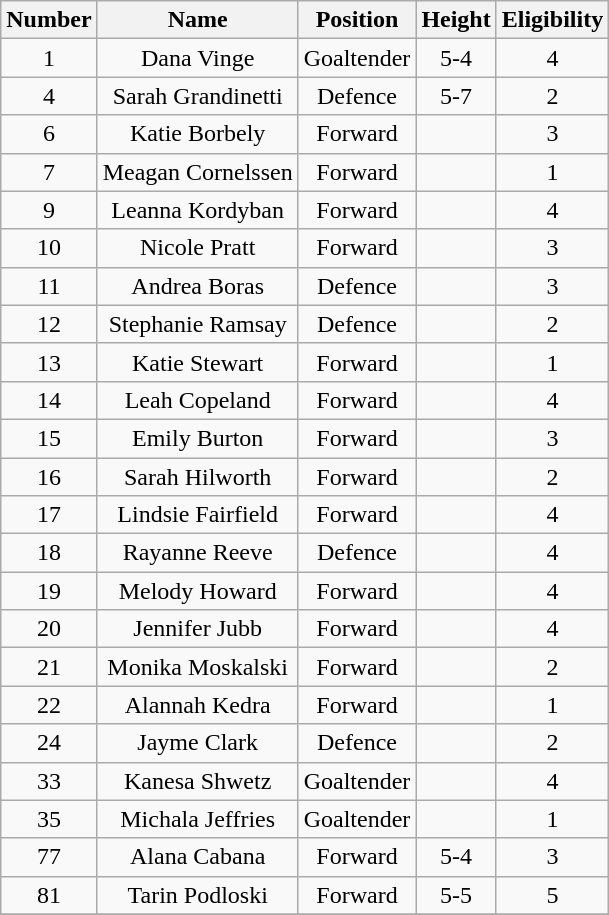<table class="wikitable">
<tr>
<th>Number</th>
<th>Name</th>
<th>Position</th>
<th>Height</th>
<th>Eligibility</th>
</tr>
<tr align="center" bgcolor="">
<td>1</td>
<td>Dana Vinge</td>
<td>Goaltender</td>
<td>5-4</td>
<td>4</td>
</tr>
<tr align="center" bgcolor="">
<td>4</td>
<td>Sarah Grandinetti</td>
<td>Defence</td>
<td>5-7</td>
<td>2</td>
</tr>
<tr align="center" bgcolor="">
<td>6</td>
<td>Katie Borbely</td>
<td>Forward</td>
<td></td>
<td>3</td>
</tr>
<tr align="center" bgcolor="">
<td>7</td>
<td>Meagan Cornelssen</td>
<td>Forward</td>
<td></td>
<td>1</td>
</tr>
<tr align="center" bgcolor="">
<td>9</td>
<td>Leanna Kordyban</td>
<td>Forward</td>
<td></td>
<td>4</td>
</tr>
<tr align="center" bgcolor="">
<td>10</td>
<td>Nicole Pratt</td>
<td>Forward</td>
<td></td>
<td>3</td>
</tr>
<tr align="center" bgcolor="">
<td>11</td>
<td>Andrea Boras</td>
<td>Defence</td>
<td></td>
<td>3</td>
</tr>
<tr align="center" bgcolor="">
<td>12</td>
<td>Stephanie Ramsay</td>
<td>Defence</td>
<td></td>
<td>2</td>
</tr>
<tr align="center" bgcolor="">
<td>13</td>
<td>Katie Stewart</td>
<td>Forward</td>
<td></td>
<td>1</td>
</tr>
<tr align="center" bgcolor="">
<td>14</td>
<td>Leah Copeland</td>
<td>Forward</td>
<td></td>
<td>4</td>
</tr>
<tr align="center" bgcolor="">
<td>15</td>
<td>Emily Burton</td>
<td>Forward</td>
<td></td>
<td>3</td>
</tr>
<tr align="center" bgcolor="">
<td>16</td>
<td>Sarah Hilworth</td>
<td>Forward</td>
<td></td>
<td>2</td>
</tr>
<tr align="center" bgcolor="">
<td>17</td>
<td>Lindsie Fairfield</td>
<td>Forward</td>
<td></td>
<td>4</td>
</tr>
<tr align="center" bgcolor="">
<td>18</td>
<td>Rayanne Reeve</td>
<td>Defence</td>
<td></td>
<td>4</td>
</tr>
<tr align="center" bgcolor="">
<td>19</td>
<td>Melody Howard</td>
<td>Forward</td>
<td></td>
<td>4</td>
</tr>
<tr align="center" bgcolor="">
<td>20</td>
<td>Jennifer Jubb</td>
<td>Forward</td>
<td></td>
<td>4</td>
</tr>
<tr align="center" bgcolor="">
<td>21</td>
<td>Monika Moskalski</td>
<td>Forward</td>
<td></td>
<td>2</td>
</tr>
<tr align="center" bgcolor="">
<td>22</td>
<td>Alannah Kedra</td>
<td>Forward</td>
<td></td>
<td>1</td>
</tr>
<tr align="center" bgcolor="">
<td>24</td>
<td>Jayme Clark</td>
<td>Defence</td>
<td></td>
<td>2</td>
</tr>
<tr align="center" bgcolor="">
<td>33</td>
<td>Kanesa Shwetz</td>
<td>Goaltender</td>
<td></td>
<td>4</td>
</tr>
<tr align="center" bgcolor="">
<td>35</td>
<td>Michala Jeffries</td>
<td>Goaltender</td>
<td></td>
<td>1</td>
</tr>
<tr align="center" bgcolor="">
<td>77</td>
<td>Alana Cabana</td>
<td>Forward</td>
<td>5-4</td>
<td>3</td>
</tr>
<tr align="center" bgcolor="">
<td>81</td>
<td>Tarin Podloski</td>
<td>Forward</td>
<td>5-5</td>
<td>5</td>
</tr>
<tr align="center" bgcolor="">
</tr>
</table>
